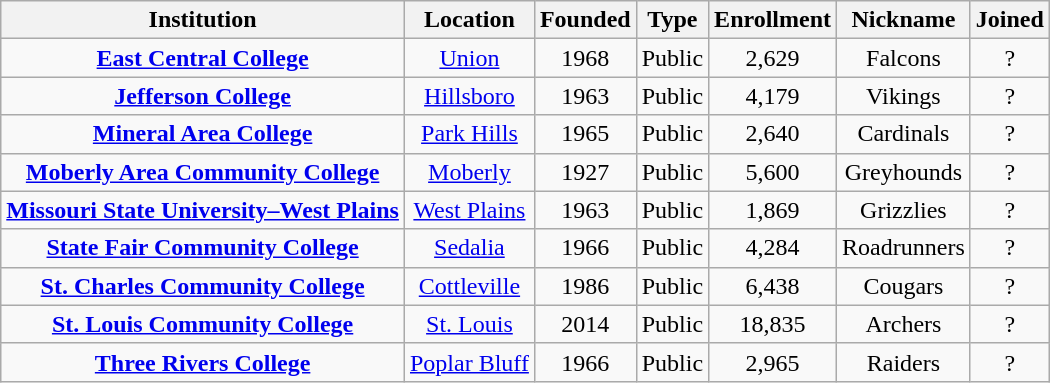<table class="wikitable sortable" style="text-align:center;">
<tr>
<th>Institution</th>
<th>Location</th>
<th>Founded</th>
<th>Type</th>
<th>Enrollment</th>
<th>Nickname</th>
<th>Joined</th>
</tr>
<tr>
<td><strong><a href='#'>East Central College</a></strong></td>
<td><a href='#'>Union</a></td>
<td>1968</td>
<td>Public</td>
<td>2,629</td>
<td>Falcons</td>
<td>?</td>
</tr>
<tr>
<td><strong><a href='#'>Jefferson College</a></strong></td>
<td><a href='#'>Hillsboro</a></td>
<td>1963</td>
<td>Public</td>
<td>4,179</td>
<td>Vikings</td>
<td>?</td>
</tr>
<tr>
<td><strong><a href='#'>Mineral Area College</a></strong></td>
<td><a href='#'>Park Hills</a></td>
<td>1965</td>
<td>Public</td>
<td>2,640</td>
<td>Cardinals</td>
<td>?</td>
</tr>
<tr>
<td><strong><a href='#'>Moberly Area Community College</a></strong></td>
<td><a href='#'>Moberly</a></td>
<td>1927</td>
<td>Public</td>
<td>5,600</td>
<td>Greyhounds</td>
<td>?</td>
</tr>
<tr>
<td><strong><a href='#'>Missouri State University–West Plains</a></strong></td>
<td><a href='#'>West Plains</a></td>
<td>1963</td>
<td>Public</td>
<td>1,869</td>
<td>Grizzlies</td>
<td>?</td>
</tr>
<tr>
<td><strong><a href='#'>State Fair Community College</a></strong></td>
<td><a href='#'>Sedalia</a></td>
<td>1966</td>
<td>Public</td>
<td>4,284</td>
<td>Roadrunners</td>
<td>?</td>
</tr>
<tr>
<td><strong><a href='#'>St. Charles Community College</a></strong></td>
<td><a href='#'>Cottleville</a></td>
<td>1986</td>
<td>Public</td>
<td>6,438</td>
<td>Cougars</td>
<td>?</td>
</tr>
<tr>
<td><strong><a href='#'>St. Louis Community College</a></strong></td>
<td><a href='#'>St. Louis</a></td>
<td>2014</td>
<td>Public</td>
<td>18,835</td>
<td>Archers</td>
<td>?</td>
</tr>
<tr>
<td><strong><a href='#'>Three Rivers College</a></strong></td>
<td><a href='#'>Poplar Bluff</a></td>
<td>1966</td>
<td>Public</td>
<td>2,965</td>
<td>Raiders</td>
<td>?</td>
</tr>
</table>
